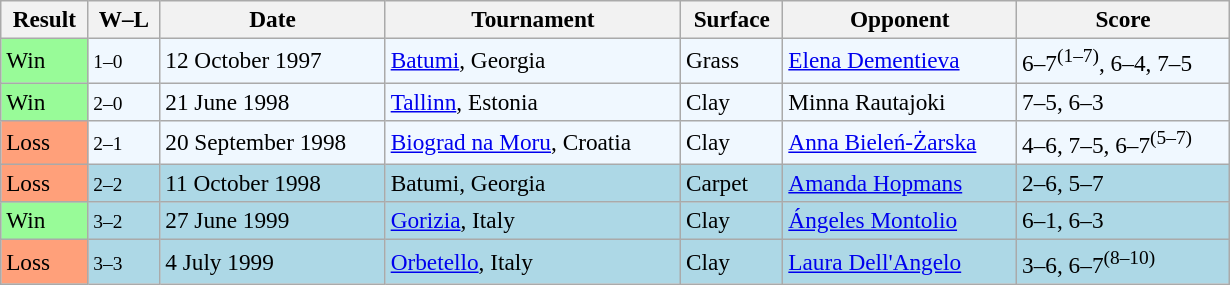<table class="wikitable" style="font-size:97%;" width="820">
<tr>
<th>Result</th>
<th>W–L</th>
<th>Date</th>
<th>Tournament</th>
<th>Surface</th>
<th>Opponent</th>
<th>Score</th>
</tr>
<tr style="background:#f0f8ff;">
<td style="background:#98fb98;">Win</td>
<td><small>1–0</small></td>
<td>12 October 1997</td>
<td><a href='#'>Batumi</a>, Georgia</td>
<td>Grass</td>
<td> <a href='#'>Elena Dementieva</a></td>
<td>6–7<sup>(1–7)</sup>, 6–4, 7–5</td>
</tr>
<tr style="background:#f0f8ff;">
<td style="background:#98fb98;">Win</td>
<td><small>2–0</small></td>
<td>21 June 1998</td>
<td><a href='#'>Tallinn</a>, Estonia</td>
<td>Clay</td>
<td> Minna Rautajoki</td>
<td>7–5, 6–3</td>
</tr>
<tr style="background:#f0f8ff;">
<td style="background:#ffa07a;">Loss</td>
<td><small>2–1</small></td>
<td>20 September 1998</td>
<td><a href='#'>Biograd na Moru</a>, Croatia</td>
<td>Clay</td>
<td> <a href='#'>Anna Bieleń-Żarska</a></td>
<td>4–6, 7–5, 6–7<sup>(5–7)</sup></td>
</tr>
<tr style="background:lightblue;">
<td style="background:#ffa07a;">Loss</td>
<td><small>2–2</small></td>
<td>11 October 1998</td>
<td>Batumi, Georgia</td>
<td>Carpet</td>
<td> <a href='#'>Amanda Hopmans</a></td>
<td>2–6, 5–7</td>
</tr>
<tr style="background:lightblue;">
<td style="background:#98fb98;">Win</td>
<td><small>3–2</small></td>
<td>27 June 1999</td>
<td><a href='#'>Gorizia</a>, Italy</td>
<td>Clay</td>
<td> <a href='#'>Ángeles Montolio</a></td>
<td>6–1, 6–3</td>
</tr>
<tr style="background:lightblue;">
<td style="background:#ffa07a;">Loss</td>
<td><small>3–3</small></td>
<td>4 July 1999</td>
<td><a href='#'>Orbetello</a>, Italy</td>
<td>Clay</td>
<td> <a href='#'>Laura Dell'Angelo</a></td>
<td>3–6, 6–7<sup>(8–10)</sup></td>
</tr>
</table>
